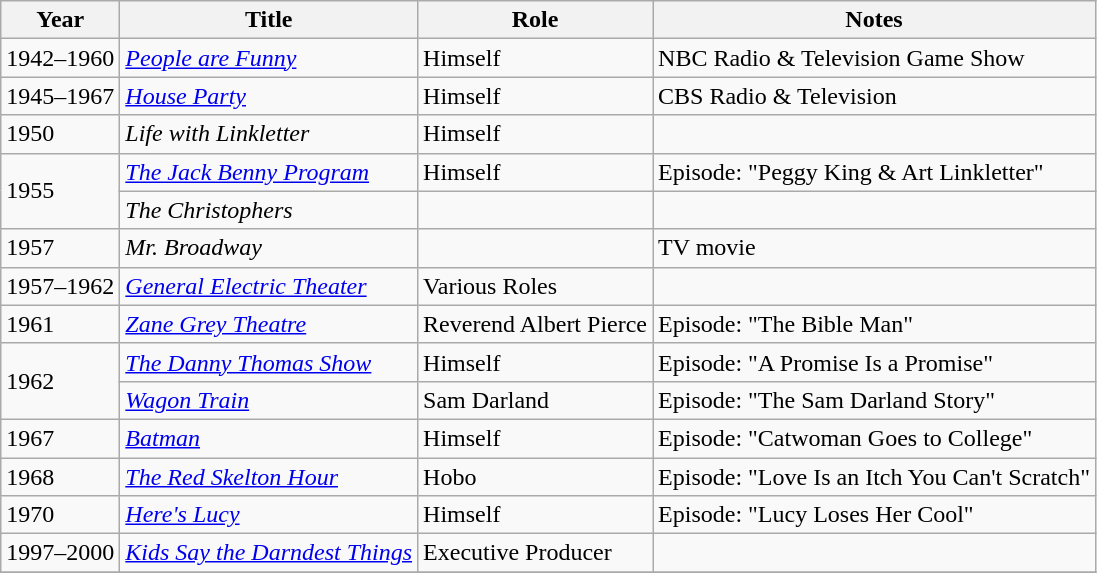<table class="wikitable sortable">
<tr>
<th>Year</th>
<th>Title</th>
<th>Role</th>
<th class="unsortable">Notes</th>
</tr>
<tr>
<td>1942–1960</td>
<td><em><a href='#'>People are Funny</a></em></td>
<td>Himself</td>
<td>NBC Radio & Television Game Show</td>
</tr>
<tr>
<td>1945–1967</td>
<td><em><a href='#'>House Party</a></em></td>
<td>Himself</td>
<td>CBS Radio & Television</td>
</tr>
<tr>
<td>1950</td>
<td><em>Life with Linkletter</em></td>
<td>Himself</td>
<td></td>
</tr>
<tr>
<td rowspan=2>1955</td>
<td data-sort-value="Jack Benny Program, The"><em><a href='#'>The Jack Benny Program</a></em></td>
<td>Himself</td>
<td>Episode: "Peggy King & Art Linkletter"</td>
</tr>
<tr>
<td data-sort-value="Christophers, The"><em>The Christophers</em></td>
<td></td>
<td></td>
</tr>
<tr>
<td>1957</td>
<td><em>Mr. Broadway</em></td>
<td></td>
<td>TV movie</td>
</tr>
<tr>
<td>1957–1962</td>
<td><em><a href='#'>General Electric Theater</a></em></td>
<td>Various Roles</td>
<td></td>
</tr>
<tr>
<td>1961</td>
<td><em><a href='#'>Zane Grey Theatre</a></em></td>
<td>Reverend Albert Pierce</td>
<td>Episode: "The Bible Man"</td>
</tr>
<tr>
<td rowspan=2>1962</td>
<td data-sort-value="Danny Thomas Show, The"><em><a href='#'>The Danny Thomas Show</a></em></td>
<td>Himself</td>
<td>Episode: "A Promise Is a Promise"</td>
</tr>
<tr>
<td><em><a href='#'>Wagon Train</a></em></td>
<td>Sam Darland</td>
<td>Episode: "The Sam Darland Story"</td>
</tr>
<tr>
<td>1967</td>
<td><em><a href='#'>Batman</a></em></td>
<td>Himself</td>
<td>Episode: "Catwoman Goes to College"</td>
</tr>
<tr>
<td>1968</td>
<td data-sort-value="Red Skelton Hour, The"><em><a href='#'>The Red Skelton Hour</a></em></td>
<td>Hobo</td>
<td>Episode: "Love Is an Itch You Can't Scratch"</td>
</tr>
<tr>
<td>1970</td>
<td><em><a href='#'>Here's Lucy</a></em></td>
<td>Himself</td>
<td>Episode: "Lucy Loses Her Cool"</td>
</tr>
<tr>
<td>1997–2000</td>
<td><em><a href='#'>Kids Say the Darndest Things</a></em></td>
<td>Executive Producer</td>
<td></td>
</tr>
<tr>
</tr>
</table>
